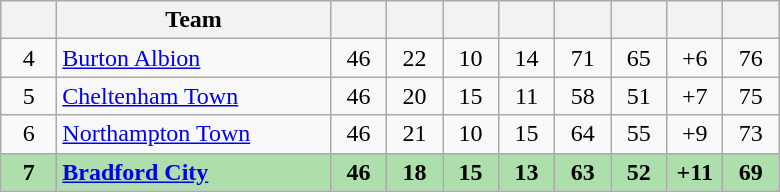<table class="wikitable" style="text-align:center">
<tr>
<th width="30"></th>
<th width="175">Team</th>
<th width="30"></th>
<th width="30"></th>
<th width="30"></th>
<th width="30"></th>
<th width="30"></th>
<th width="30"></th>
<th width="30"></th>
<th width="30"></th>
</tr>
<tr>
<td>4</td>
<td align=left><a href='#'>Burton Albion</a></td>
<td>46</td>
<td>22</td>
<td>10</td>
<td>14</td>
<td>71</td>
<td>65</td>
<td>+6</td>
<td>76</td>
</tr>
<tr>
<td>5</td>
<td align=left><a href='#'>Cheltenham Town</a></td>
<td>46</td>
<td>20</td>
<td>15</td>
<td>11</td>
<td>58</td>
<td>51</td>
<td>+7</td>
<td>75</td>
</tr>
<tr>
<td>6</td>
<td align=left><a href='#'>Northampton Town</a></td>
<td>46</td>
<td>21</td>
<td>10</td>
<td>15</td>
<td>64</td>
<td>55</td>
<td>+9</td>
<td>73</td>
</tr>
<tr style="background:#addfad;">
<td><strong>7</strong></td>
<td align=left><strong><a href='#'>Bradford City</a></strong></td>
<td><strong>46</strong></td>
<td><strong>18</strong></td>
<td><strong>15</strong></td>
<td><strong>13</strong></td>
<td><strong>63</strong></td>
<td><strong>52</strong></td>
<td><strong>+11</strong></td>
<td><strong>69</strong></td>
</tr>
</table>
